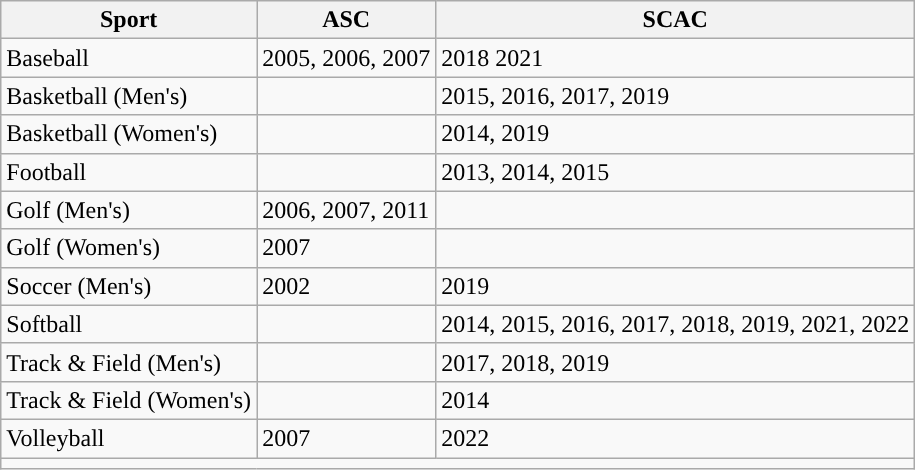<table class="wikitable"; style= "text-align: ">
<tr>
<th width=px>Sport</th>
<th width=px>ASC</th>
<th width=px>SCAC</th>
</tr>
<tr>
<td>Baseball</td>
<td>2005, 2006, 2007 </td>
<td>2018  2021</td>
</tr>
<tr>
<td>Basketball (Men's)</td>
<td></td>
<td>2015, 2016, 2017, 2019 </td>
</tr>
<tr>
<td>Basketball (Women's)</td>
<td></td>
<td>2014, 2019 </td>
</tr>
<tr>
<td>Football</td>
<td></td>
<td>2013, 2014, 2015 </td>
</tr>
<tr>
<td>Golf (Men's)</td>
<td>2006, 2007, 2011 </td>
<td></td>
</tr>
<tr>
<td>Golf (Women's)</td>
<td>2007 </td>
<td></td>
</tr>
<tr>
<td>Soccer (Men's)</td>
<td>2002 </td>
<td>2019 </td>
</tr>
<tr>
<td>Softball</td>
<td></td>
<td>2014, 2015, 2016, 2017, 2018, 2019, 2021, 2022</td>
</tr>
<tr>
<td>Track & Field (Men's)</td>
<td></td>
<td>2017, 2018, 2019 </td>
</tr>
<tr>
<td>Track & Field (Women's)</td>
<td></td>
<td>2014 </td>
</tr>
<tr>
<td>Volleyball</td>
<td>2007 </td>
<td>2022</td>
</tr>
<tr>
<td colspan="3"></td>
</tr>
</table>
